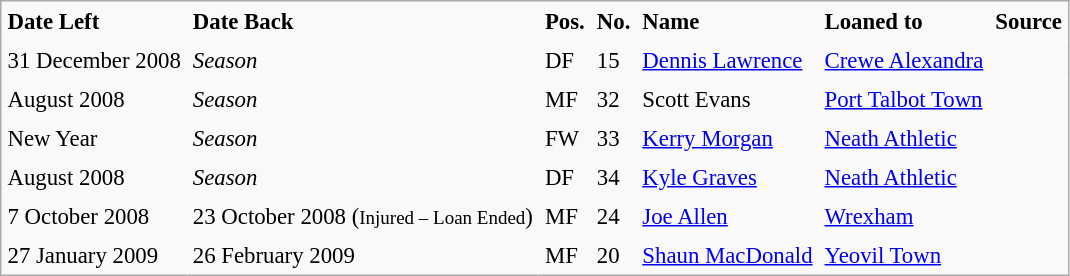<table class= border="2" cellpadding="4" cellspacing="0" style="text-align:left; margin: 1em 1em 1em 0; background: #f9f9f9; border: 1px #aaa solid; border-collapse: collapse; font-size: 95%;">
<tr>
<th>Date Left</th>
<th>Date Back</th>
<th>Pos.</th>
<th>No.</th>
<th>Name</th>
<th>Loaned to</th>
<th>Source</th>
</tr>
<tr>
<td>31 December 2008</td>
<td><em>Season</em></td>
<td>DF</td>
<td>15</td>
<td> <a href='#'>Dennis Lawrence</a></td>
<td> <a href='#'>Crewe Alexandra</a></td>
<td></td>
</tr>
<tr>
<td>August 2008</td>
<td><em>Season</em></td>
<td>MF</td>
<td>32</td>
<td> Scott Evans</td>
<td> <a href='#'>Port Talbot Town</a></td>
<td></td>
</tr>
<tr>
<td>New Year</td>
<td><em>Season</em></td>
<td>FW</td>
<td>33</td>
<td> <a href='#'>Kerry Morgan</a></td>
<td> <a href='#'>Neath Athletic</a></td>
<td></td>
</tr>
<tr>
<td>August 2008</td>
<td><em>Season</em></td>
<td>DF</td>
<td>34</td>
<td> <a href='#'>Kyle Graves</a></td>
<td> <a href='#'>Neath Athletic</a></td>
<td></td>
</tr>
<tr>
<td>7 October 2008</td>
<td>23 October 2008 (<small>Injured – Loan Ended</small>)</td>
<td>MF</td>
<td>24</td>
<td> <a href='#'>Joe Allen</a></td>
<td> <a href='#'>Wrexham</a></td>
<td></td>
</tr>
<tr>
<td>27 January 2009</td>
<td>26 February 2009</td>
<td>MF</td>
<td>20</td>
<td> <a href='#'>Shaun MacDonald</a></td>
<td> <a href='#'>Yeovil Town</a></td>
<td></td>
</tr>
</table>
